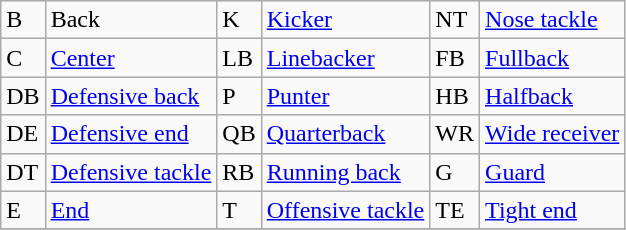<table class="wikitable">
<tr>
<td>B</td>
<td>Back</td>
<td>K</td>
<td><a href='#'>Kicker</a></td>
<td>NT</td>
<td><a href='#'>Nose tackle</a></td>
</tr>
<tr>
<td>C</td>
<td><a href='#'>Center</a></td>
<td>LB</td>
<td><a href='#'>Linebacker</a></td>
<td>FB</td>
<td><a href='#'>Fullback</a></td>
</tr>
<tr>
<td>DB</td>
<td><a href='#'>Defensive back</a></td>
<td>P</td>
<td><a href='#'>Punter</a></td>
<td>HB</td>
<td><a href='#'>Halfback</a></td>
</tr>
<tr>
<td>DE</td>
<td><a href='#'>Defensive end</a></td>
<td>QB</td>
<td><a href='#'>Quarterback</a></td>
<td>WR</td>
<td><a href='#'>Wide receiver</a></td>
</tr>
<tr>
<td>DT</td>
<td><a href='#'>Defensive tackle</a></td>
<td>RB</td>
<td><a href='#'>Running back</a></td>
<td>G</td>
<td><a href='#'>Guard</a></td>
</tr>
<tr>
<td>E</td>
<td><a href='#'>End</a></td>
<td>T</td>
<td><a href='#'>Offensive tackle</a></td>
<td>TE</td>
<td><a href='#'>Tight end</a></td>
</tr>
<tr>
</tr>
</table>
